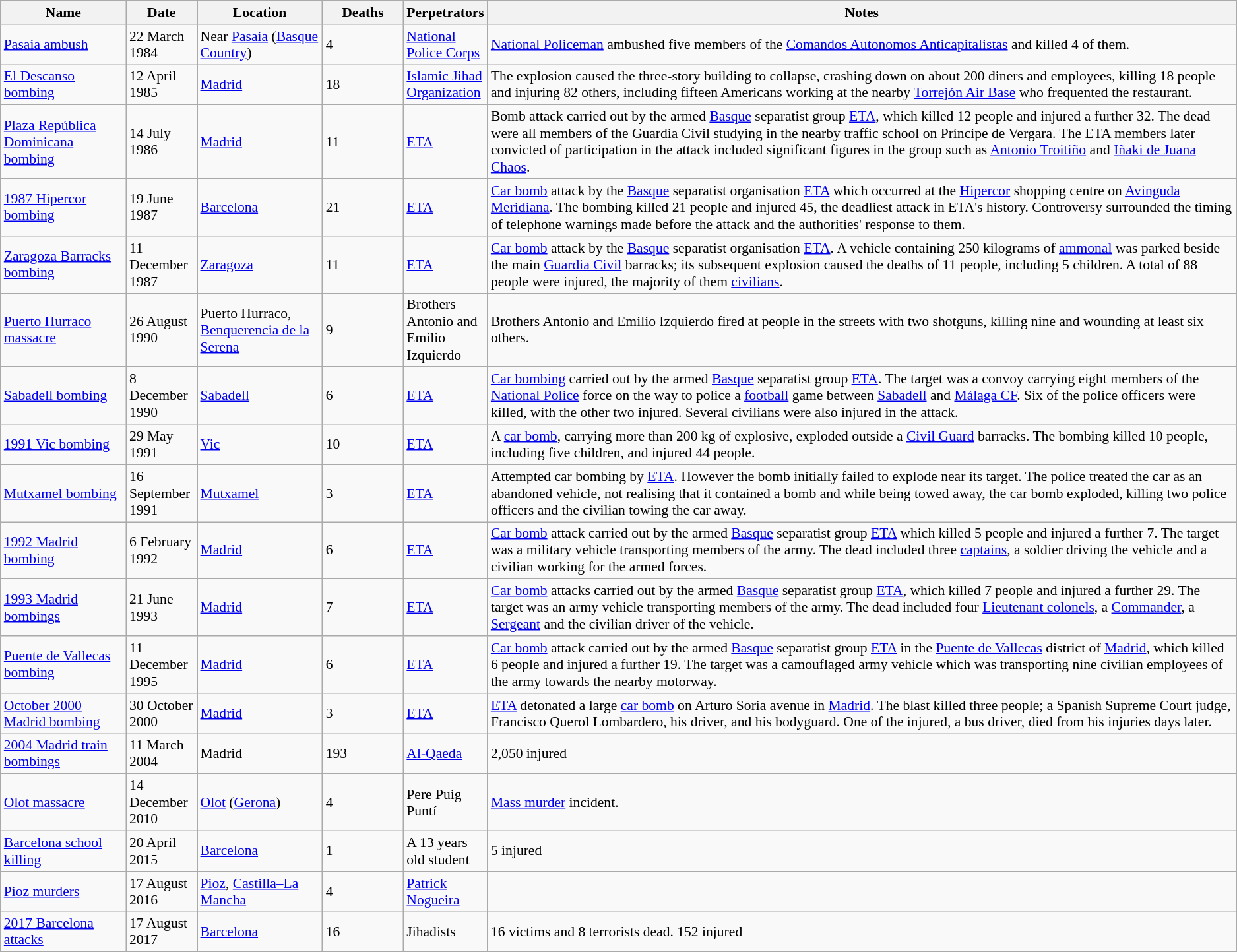<table class="sortable wikitable" style="font-size:90%;">
<tr>
<th style="width:120px;">Name</th>
<th style="width:65px;">Date</th>
<th style="width:120px;">Location</th>
<th style="width:75px;">Deaths</th>
<th style="width:75px;">Perpetrators</th>
<th class="unsortable">Notes</th>
</tr>
<tr>
<td><a href='#'>Pasaia ambush</a></td>
<td>22 March 1984</td>
<td>Near <a href='#'>Pasaia</a> (<a href='#'>Basque Country</a>)</td>
<td>4</td>
<td><a href='#'>National Police Corps</a></td>
<td><a href='#'>National Policeman</a> ambushed five members of the <a href='#'>Comandos Autonomos Anticapitalistas</a> and killed 4 of them.</td>
</tr>
<tr>
<td><a href='#'>El Descanso bombing</a></td>
<td>12 April 1985</td>
<td><a href='#'>Madrid</a></td>
<td>18</td>
<td><a href='#'>Islamic Jihad Organization</a></td>
<td>The explosion caused the three-story building to collapse, crashing down on about 200 diners and employees, killing 18 people and injuring 82 others, including fifteen Americans working at the nearby <a href='#'>Torrejón Air Base</a> who frequented the restaurant.</td>
</tr>
<tr>
<td><a href='#'>Plaza República Dominicana bombing</a></td>
<td>14 July 1986</td>
<td><a href='#'>Madrid</a></td>
<td>11</td>
<td><a href='#'>ETA</a></td>
<td>Bomb attack carried out by the armed <a href='#'>Basque</a> separatist group <a href='#'>ETA</a>, which killed 12 people and injured a further 32. The dead were all members of the Guardia Civil studying in the nearby traffic school on Príncipe de Vergara. The ETA members later convicted of participation in the attack included significant figures in the group such as <a href='#'>Antonio Troitiño</a> and <a href='#'>Iñaki de Juana Chaos</a>.</td>
</tr>
<tr>
<td><a href='#'>1987 Hipercor bombing</a></td>
<td>19 June 1987</td>
<td><a href='#'>Barcelona</a></td>
<td>21</td>
<td><a href='#'>ETA</a></td>
<td><a href='#'>Car bomb</a> attack by the <a href='#'>Basque</a> separatist organisation <a href='#'>ETA</a> which occurred at the <a href='#'>Hipercor</a> shopping centre on <a href='#'>Avinguda Meridiana</a>. The bombing killed 21 people and injured 45, the deadliest attack in ETA's history. Controversy surrounded the timing of telephone warnings made before the attack and the authorities' response to them.</td>
</tr>
<tr>
<td><a href='#'>Zaragoza Barracks bombing</a></td>
<td>11 December 1987</td>
<td><a href='#'>Zaragoza</a></td>
<td>11</td>
<td><a href='#'>ETA</a></td>
<td><a href='#'>Car bomb</a> attack by the <a href='#'>Basque</a> separatist organisation <a href='#'>ETA</a>. A vehicle containing 250 kilograms of <a href='#'>ammonal</a> was parked beside the main <a href='#'>Guardia Civil</a> barracks; its subsequent explosion caused the deaths of 11 people, including 5 children. A total of 88 people were injured, the majority of them <a href='#'>civilians</a>.</td>
</tr>
<tr>
<td><a href='#'>Puerto Hurraco massacre</a></td>
<td>26 August 1990</td>
<td>Puerto Hurraco, <a href='#'>Benquerencia de la Serena</a></td>
<td>9</td>
<td>Brothers Antonio and Emilio Izquierdo</td>
<td>Brothers Antonio and Emilio Izquierdo fired at people in the streets with two shotguns, killing nine and wounding at least six others.</td>
</tr>
<tr>
<td><a href='#'>Sabadell bombing</a></td>
<td>8 December 1990</td>
<td><a href='#'>Sabadell</a></td>
<td>6</td>
<td><a href='#'>ETA</a></td>
<td><a href='#'>Car bombing</a> carried out by the armed <a href='#'>Basque</a> separatist group <a href='#'>ETA</a>. The target was a convoy carrying eight members of the <a href='#'>National Police</a> force on the way to police a <a href='#'>football</a> game between <a href='#'>Sabadell</a> and <a href='#'>Málaga CF</a>. Six of the police officers were killed, with the other two injured. Several civilians were also injured in the attack.</td>
</tr>
<tr>
<td><a href='#'>1991 Vic bombing</a></td>
<td>29 May 1991</td>
<td><a href='#'>Vic</a></td>
<td>10</td>
<td><a href='#'>ETA</a></td>
<td>A <a href='#'>car bomb</a>, carrying more than 200 kg of explosive, exploded outside a <a href='#'>Civil Guard</a> barracks. The bombing killed 10 people, including five children, and injured 44 people.</td>
</tr>
<tr>
<td><a href='#'>Mutxamel bombing</a></td>
<td>16 September 1991</td>
<td><a href='#'>Mutxamel</a></td>
<td>3</td>
<td><a href='#'>ETA</a></td>
<td>Attempted car bombing by <a href='#'>ETA</a>. However the bomb initially failed to explode near its target. The police treated the car as an abandoned vehicle, not realising that it contained a bomb and while being towed away, the car bomb exploded, killing two police officers and the civilian towing the car away.</td>
</tr>
<tr>
<td><a href='#'>1992 Madrid bombing</a></td>
<td>6 February 1992</td>
<td><a href='#'>Madrid</a></td>
<td>6</td>
<td><a href='#'>ETA</a></td>
<td><a href='#'>Car bomb</a> attack carried out by the armed <a href='#'>Basque</a> separatist group <a href='#'>ETA</a> which killed 5 people and injured a further 7. The target was a military vehicle transporting members of the army. The dead included three <a href='#'>captains</a>, a soldier driving the vehicle and a civilian working for the armed forces.</td>
</tr>
<tr>
<td><a href='#'>1993 Madrid bombings</a></td>
<td>21 June 1993</td>
<td><a href='#'>Madrid</a></td>
<td>7</td>
<td><a href='#'>ETA</a></td>
<td><a href='#'>Car bomb</a> attacks carried out by the armed <a href='#'>Basque</a> separatist group <a href='#'>ETA</a>, which killed 7 people and injured a further 29. The target was an army vehicle transporting members of the army. The dead included four <a href='#'>Lieutenant colonels</a>, a <a href='#'>Commander</a>, a <a href='#'>Sergeant</a> and the civilian driver of the vehicle.</td>
</tr>
<tr>
<td><a href='#'>Puente de Vallecas bombing</a></td>
<td>11 December 1995</td>
<td><a href='#'>Madrid</a></td>
<td>6</td>
<td><a href='#'>ETA</a></td>
<td><a href='#'>Car bomb</a> attack carried out by the armed <a href='#'>Basque</a> separatist group <a href='#'>ETA</a> in the <a href='#'>Puente de Vallecas</a> district of <a href='#'>Madrid</a>, which killed 6 people and injured a further 19. The target was a camouflaged army vehicle which was transporting nine civilian employees of the army towards the nearby motorway.</td>
</tr>
<tr>
<td><a href='#'>October 2000 Madrid bombing</a></td>
<td>30 October 2000</td>
<td><a href='#'>Madrid</a></td>
<td>3</td>
<td><a href='#'>ETA</a></td>
<td><a href='#'>ETA</a> detonated a large <a href='#'>car bomb</a> on Arturo Soria avenue in <a href='#'>Madrid</a>. The blast killed three people; a Spanish Supreme Court judge, Francisco Querol Lombardero, his driver, and his bodyguard. One of the injured, a bus driver, died from his injuries days later.</td>
</tr>
<tr>
<td><a href='#'>2004 Madrid train bombings</a></td>
<td>11 March 2004</td>
<td>Madrid</td>
<td>193</td>
<td><a href='#'>Al-Qaeda</a></td>
<td>2,050 injured</td>
</tr>
<tr>
<td><a href='#'>Olot massacre</a></td>
<td>14 December 2010</td>
<td><a href='#'>Olot</a> (<a href='#'>Gerona</a>)</td>
<td>4</td>
<td>Pere Puig Puntí</td>
<td><a href='#'>Mass murder</a> incident.</td>
</tr>
<tr>
<td><a href='#'>Barcelona school killing</a></td>
<td>20 April 2015</td>
<td><a href='#'>Barcelona</a></td>
<td>1</td>
<td>A 13 years old student</td>
<td>5 injured</td>
</tr>
<tr>
<td><a href='#'>Pioz murders</a></td>
<td>17 August 2016</td>
<td><a href='#'>Pioz</a>, <a href='#'>Castilla–La Mancha</a></td>
<td>4</td>
<td><a href='#'>Patrick Nogueira</a></td>
<td></td>
</tr>
<tr>
<td><a href='#'>2017 Barcelona attacks</a></td>
<td>17 August 2017</td>
<td><a href='#'>Barcelona</a></td>
<td>16</td>
<td>Jihadists</td>
<td>16 victims and 8 terrorists dead. 152 injured</td>
</tr>
</table>
